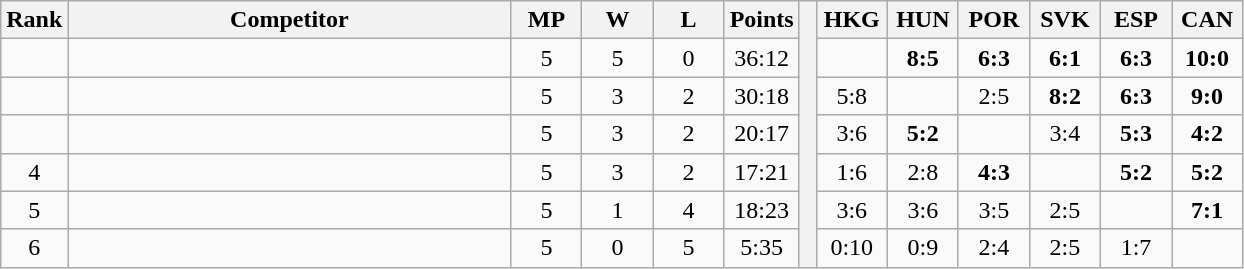<table class="wikitable" style="text-align:center">
<tr>
<th>Rank</th>
<th style="width:18em">Competitor</th>
<th style="width:2.5em">MP</th>
<th style="width:2.5em">W</th>
<th style="width:2.5em">L</th>
<th>Points</th>
<th rowspan="7"> </th>
<th style="width:2.5em">HKG</th>
<th style="width:2.5em">HUN</th>
<th style="width:2.5em">POR</th>
<th style="width:2.5em">SVK</th>
<th style="width:2.5em">ESP</th>
<th style="width:2.5em">CAN</th>
</tr>
<tr>
<td></td>
<td style="text-align:left"><br></td>
<td>5</td>
<td>5</td>
<td>0</td>
<td>36:12</td>
<td></td>
<td><strong>8:5</strong></td>
<td><strong>6:3</strong></td>
<td><strong>6:1</strong></td>
<td><strong>6:3</strong></td>
<td><strong>10:0</strong></td>
</tr>
<tr>
<td></td>
<td style="text-align:left"><br></td>
<td>5</td>
<td>3</td>
<td>2</td>
<td>30:18</td>
<td>5:8</td>
<td></td>
<td>2:5</td>
<td><strong>8:2</strong></td>
<td><strong>6:3</strong></td>
<td><strong>9:0</strong></td>
</tr>
<tr>
<td></td>
<td style="text-align:left"><br></td>
<td>5</td>
<td>3</td>
<td>2</td>
<td>20:17</td>
<td>3:6</td>
<td><strong>5:2</strong></td>
<td></td>
<td>3:4</td>
<td><strong>5:3</strong></td>
<td><strong>4:2</strong></td>
</tr>
<tr>
<td>4</td>
<td style="text-align:left"><br></td>
<td>5</td>
<td>3</td>
<td>2</td>
<td>17:21</td>
<td>1:6</td>
<td>2:8</td>
<td><strong>4:3</strong></td>
<td></td>
<td><strong>5:2</strong></td>
<td><strong>5:2</strong></td>
</tr>
<tr>
<td>5</td>
<td style="text-align:left"><br></td>
<td>5</td>
<td>1</td>
<td>4</td>
<td>18:23</td>
<td>3:6</td>
<td>3:6</td>
<td>3:5</td>
<td>2:5</td>
<td></td>
<td><strong>7:1</strong></td>
</tr>
<tr>
<td>6</td>
<td style="text-align:left"><br></td>
<td>5</td>
<td>0</td>
<td>5</td>
<td>5:35</td>
<td>0:10</td>
<td>0:9</td>
<td>2:4</td>
<td>2:5</td>
<td>1:7</td>
<td></td>
</tr>
</table>
